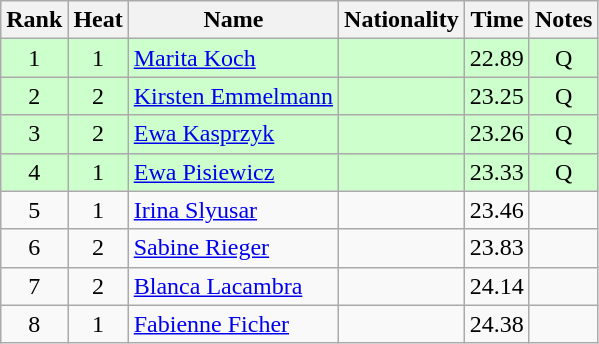<table class="wikitable sortable" style="text-align:center">
<tr>
<th>Rank</th>
<th>Heat</th>
<th>Name</th>
<th>Nationality</th>
<th>Time</th>
<th>Notes</th>
</tr>
<tr bgcolor=ccffcc>
<td>1</td>
<td>1</td>
<td align="left"><a href='#'>Marita Koch</a></td>
<td align=left></td>
<td>22.89</td>
<td>Q</td>
</tr>
<tr bgcolor=ccffcc>
<td>2</td>
<td>2</td>
<td align="left"><a href='#'>Kirsten Emmelmann</a></td>
<td align=left></td>
<td>23.25</td>
<td>Q</td>
</tr>
<tr bgcolor=ccffcc>
<td>3</td>
<td>2</td>
<td align="left"><a href='#'>Ewa Kasprzyk</a></td>
<td align=left></td>
<td>23.26</td>
<td>Q</td>
</tr>
<tr bgcolor=ccffcc>
<td>4</td>
<td>1</td>
<td align="left"><a href='#'>Ewa Pisiewicz</a></td>
<td align=left></td>
<td>23.33</td>
<td>Q</td>
</tr>
<tr>
<td>5</td>
<td>1</td>
<td align="left"><a href='#'>Irina Slyusar</a></td>
<td align=left></td>
<td>23.46</td>
<td></td>
</tr>
<tr>
<td>6</td>
<td>2</td>
<td align="left"><a href='#'>Sabine Rieger</a></td>
<td align=left></td>
<td>23.83</td>
<td></td>
</tr>
<tr>
<td>7</td>
<td>2</td>
<td align="left"><a href='#'>Blanca Lacambra</a></td>
<td align=left></td>
<td>24.14</td>
<td></td>
</tr>
<tr>
<td>8</td>
<td>1</td>
<td align="left"><a href='#'>Fabienne Ficher</a></td>
<td align=left></td>
<td>24.38</td>
<td></td>
</tr>
</table>
